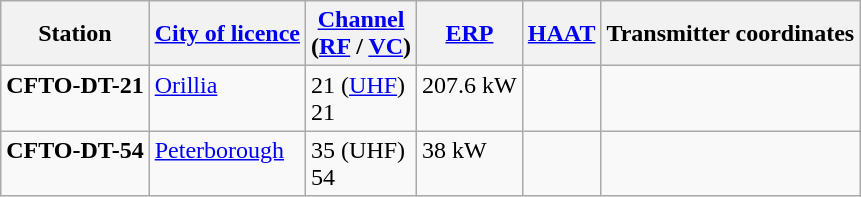<table class="wikitable">
<tr>
<th>Station</th>
<th><a href='#'>City of licence</a></th>
<th><a href='#'>Channel</a><br>(<a href='#'>RF</a> / <a href='#'>VC</a>)</th>
<th><a href='#'>ERP</a></th>
<th><a href='#'>HAAT</a></th>
<th>Transmitter coordinates</th>
</tr>
<tr style="vertical-align: top; text-align: left;">
<td><strong>CFTO-DT-21</strong></td>
<td><a href='#'>Orillia</a></td>
<td>21 (<a href='#'>UHF</a>)<br>21</td>
<td>207.6 kW</td>
<td></td>
<td></td>
</tr>
<tr style="vertical-align: top; text-align: left;">
<td><strong>CFTO-DT-54</strong></td>
<td><a href='#'>Peterborough</a></td>
<td>35 (UHF)<br>54</td>
<td>38 kW</td>
<td></td>
<td></td>
</tr>
</table>
